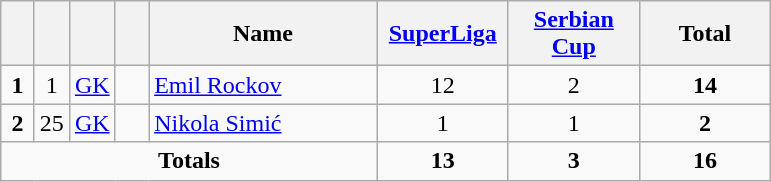<table class="wikitable" style="text-align:center">
<tr>
<th width="15"></th>
<th width="15"></th>
<th width="15"></th>
<th width="15"></th>
<th width="145">Name</th>
<th width="80"><strong><a href='#'>SuperLiga</a></strong></th>
<th width="80"><strong><a href='#'>Serbian Cup</a></strong></th>
<th width="80">Total</th>
</tr>
<tr>
<td><strong>1</strong></td>
<td>1</td>
<td><a href='#'>GK</a></td>
<td></td>
<td align="left"><a href='#'>Emil Rockov</a></td>
<td>12</td>
<td>2</td>
<td><strong>14</strong></td>
</tr>
<tr>
<td><strong>2</strong></td>
<td>25</td>
<td><a href='#'>GK</a></td>
<td></td>
<td align="left"><a href='#'>Nikola Simić</a></td>
<td>1</td>
<td>1</td>
<td><strong>2</strong></td>
</tr>
<tr>
<td colspan="5"><strong>Totals</strong></td>
<td><strong>13</strong></td>
<td><strong>3</strong></td>
<td><strong>16</strong></td>
</tr>
</table>
